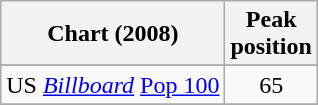<table class="wikitable sortable">
<tr>
<th align="left">Chart (2008)</th>
<th align="center">Peak<br>position</th>
</tr>
<tr>
</tr>
<tr>
</tr>
<tr>
<td align="left">US <em><a href='#'>Billboard</a></em> <a href='#'>Pop 100</a></td>
<td align="center">65</td>
</tr>
<tr>
</tr>
</table>
